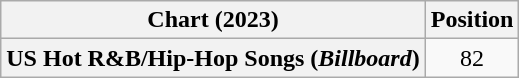<table class="wikitable  plainrowheaders" style="text-align:center">
<tr>
<th scope="col">Chart (2023)</th>
<th scope="col">Position</th>
</tr>
<tr>
<th scope="row">US Hot R&B/Hip-Hop Songs (<em>Billboard</em>)</th>
<td>82</td>
</tr>
</table>
